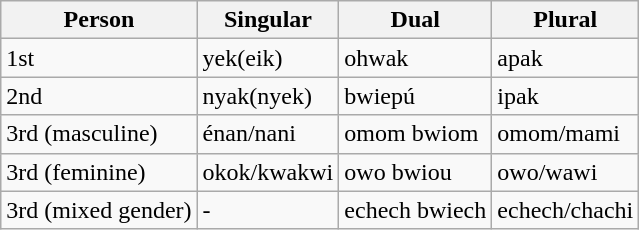<table class="wikitable">
<tr>
<th>Person</th>
<th>Singular</th>
<th>Dual</th>
<th>Plural</th>
</tr>
<tr>
<td>1st</td>
<td>yek(eik)</td>
<td>ohwak</td>
<td>apak</td>
</tr>
<tr>
<td>2nd</td>
<td>nyak(nyek)</td>
<td>bwiepú</td>
<td>ipak</td>
</tr>
<tr>
<td>3rd (masculine)</td>
<td>énan/nani</td>
<td>omom bwiom</td>
<td>omom/mami</td>
</tr>
<tr>
<td>3rd (feminine)</td>
<td>okok/kwakwi</td>
<td>owo bwiou</td>
<td>owo/wawi</td>
</tr>
<tr>
<td>3rd (mixed gender)</td>
<td>-</td>
<td>echech bwiech</td>
<td>echech/chachi</td>
</tr>
</table>
